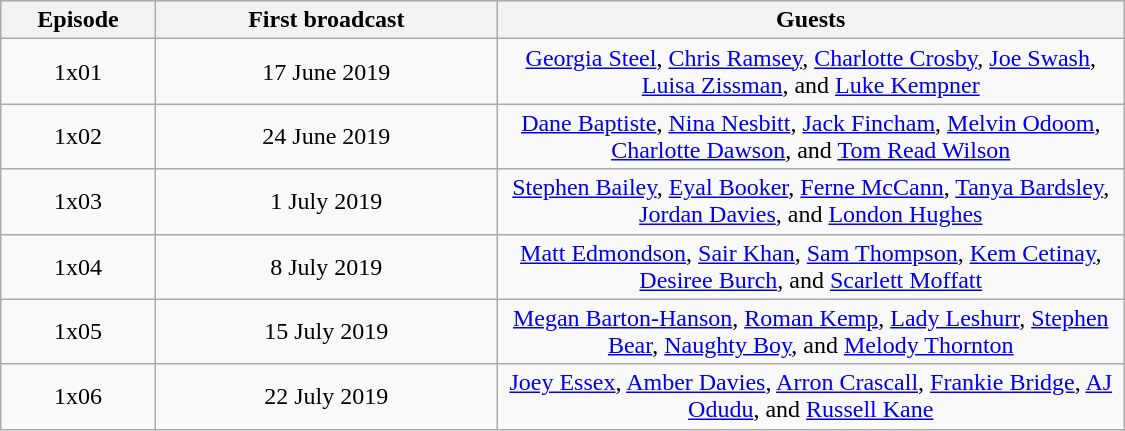<table class="wikitable" width="750" style="text-align:center;">
<tr>
<th width="8%">Episode</th>
<th width="18%">First broadcast</th>
<th width="33%">Guests</th>
</tr>
<tr>
<td>1x01</td>
<td>17 June 2019</td>
<td><a href='#'>Georgia Steel</a>, <a href='#'>Chris Ramsey</a>, <a href='#'>Charlotte Crosby</a>, <a href='#'>Joe Swash</a>, <a href='#'>Luisa Zissman</a>, and <a href='#'>Luke Kempner</a></td>
</tr>
<tr>
<td>1x02</td>
<td>24 June 2019</td>
<td><a href='#'>Dane Baptiste</a>, <a href='#'>Nina Nesbitt</a>, <a href='#'>Jack Fincham</a>, <a href='#'>Melvin Odoom</a>, <a href='#'>Charlotte Dawson</a>, and <a href='#'>Tom Read Wilson</a></td>
</tr>
<tr>
<td>1x03</td>
<td>1 July 2019</td>
<td><a href='#'>Stephen Bailey</a>, <a href='#'>Eyal Booker</a>, <a href='#'>Ferne McCann</a>, <a href='#'>Tanya Bardsley</a>, <a href='#'>Jordan Davies</a>, and <a href='#'>London Hughes</a></td>
</tr>
<tr>
<td>1x04</td>
<td>8 July 2019</td>
<td><a href='#'>Matt Edmondson</a>, <a href='#'>Sair Khan</a>, <a href='#'>Sam Thompson</a>, <a href='#'>Kem Cetinay</a>, <a href='#'>Desiree Burch</a>, and <a href='#'>Scarlett Moffatt</a></td>
</tr>
<tr>
<td>1x05</td>
<td>15 July 2019</td>
<td><a href='#'>Megan Barton-Hanson</a>, <a href='#'>Roman Kemp</a>, <a href='#'>Lady Leshurr</a>, <a href='#'>Stephen Bear</a>, <a href='#'>Naughty Boy</a>, and <a href='#'>Melody Thornton</a></td>
</tr>
<tr>
<td>1x06</td>
<td>22 July 2019</td>
<td><a href='#'>Joey Essex</a>, <a href='#'>Amber Davies</a>, <a href='#'>Arron Crascall</a>, <a href='#'>Frankie Bridge</a>, <a href='#'>AJ Odudu</a>, and <a href='#'>Russell Kane</a></td>
</tr>
</table>
